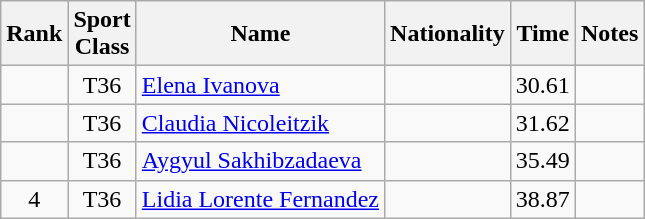<table class="wikitable sortable" style="text-align:center">
<tr>
<th>Rank</th>
<th>Sport<br>Class</th>
<th>Name</th>
<th>Nationality</th>
<th>Time</th>
<th>Notes</th>
</tr>
<tr>
<td></td>
<td>T36</td>
<td align=left><a href='#'>Elena Ivanova</a></td>
<td align=left></td>
<td>30.61</td>
<td></td>
</tr>
<tr>
<td></td>
<td>T36</td>
<td align=left><a href='#'>Claudia Nicoleitzik</a></td>
<td align=left></td>
<td>31.62</td>
<td></td>
</tr>
<tr>
<td></td>
<td>T36</td>
<td align=left><a href='#'>Aygyul Sakhibzadaeva</a></td>
<td align=left></td>
<td>35.49</td>
<td></td>
</tr>
<tr>
<td>4</td>
<td>T36</td>
<td align=left><a href='#'>Lidia Lorente Fernandez</a></td>
<td align=left></td>
<td>38.87</td>
<td></td>
</tr>
</table>
